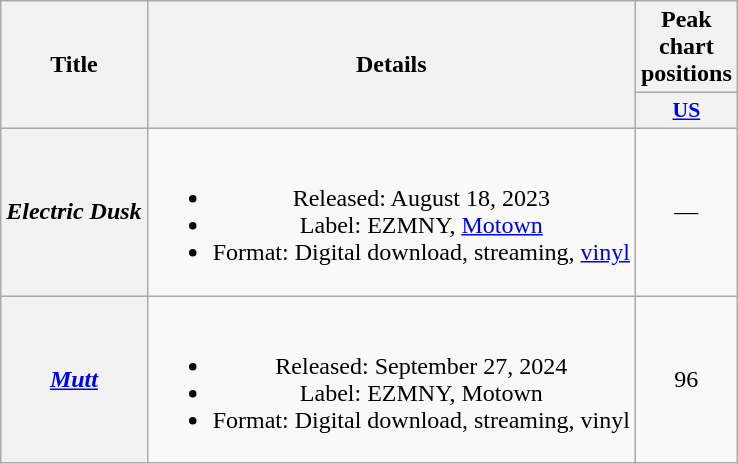<table class="wikitable plainrowheaders" style="text-align:center;">
<tr>
<th scope="col" rowspan="2">Title</th>
<th scope="col" rowspan="2">Details</th>
<th scope="col">Peak chart positions</th>
</tr>
<tr>
<th scope="col" style="width:2.5em;font-size:90%;"><a href='#'>US</a><br></th>
</tr>
<tr>
<th scope="row"><em>Electric Dusk</em></th>
<td><br><ul><li>Released: August 18, 2023</li><li>Label: EZMNY, <a href='#'>Motown</a></li><li>Format: Digital download, streaming, <a href='#'>vinyl</a></li></ul></td>
<td>—</td>
</tr>
<tr>
<th scope="row"><em><a href='#'>Mutt</a></em></th>
<td><br><ul><li>Released: September 27, 2024</li><li>Label: EZMNY, Motown</li><li>Format: Digital download, streaming, vinyl</li></ul></td>
<td>96</td>
</tr>
</table>
